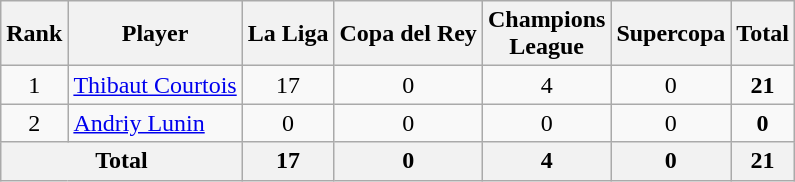<table class="wikitable" style="text-align: center;">
<tr>
<th>Rank</th>
<th>Player</th>
<th>La Liga</th>
<th>Copa del Rey</th>
<th>Champions<br>League</th>
<th>Supercopa</th>
<th>Total</th>
</tr>
<tr>
<td>1</td>
<td align=left> <a href='#'>Thibaut Courtois</a></td>
<td>17</td>
<td>0</td>
<td>4</td>
<td>0</td>
<td><strong>21</strong></td>
</tr>
<tr>
<td>2</td>
<td align=left> <a href='#'>Andriy Lunin</a></td>
<td>0</td>
<td>0</td>
<td>0</td>
<td>0</td>
<td><strong>0</strong></td>
</tr>
<tr>
<th colspan=2>Total</th>
<th>17</th>
<th>0</th>
<th>4</th>
<th>0</th>
<th>21</th>
</tr>
</table>
